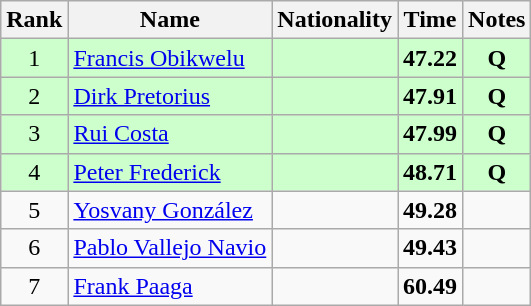<table class="wikitable sortable" style="text-align:center">
<tr>
<th>Rank</th>
<th>Name</th>
<th>Nationality</th>
<th>Time</th>
<th>Notes</th>
</tr>
<tr bgcolor=ccffcc>
<td>1</td>
<td align=left><a href='#'>Francis Obikwelu</a></td>
<td align=left></td>
<td><strong>47.22</strong></td>
<td><strong>Q</strong></td>
</tr>
<tr bgcolor=ccffcc>
<td>2</td>
<td align=left><a href='#'>Dirk Pretorius</a></td>
<td align=left></td>
<td><strong>47.91</strong></td>
<td><strong>Q</strong></td>
</tr>
<tr bgcolor=ccffcc>
<td>3</td>
<td align=left><a href='#'>Rui Costa</a></td>
<td align=left></td>
<td><strong>47.99</strong></td>
<td><strong>Q</strong></td>
</tr>
<tr bgcolor=ccffcc>
<td>4</td>
<td align=left><a href='#'>Peter Frederick</a></td>
<td align=left></td>
<td><strong>48.71</strong></td>
<td><strong>Q</strong></td>
</tr>
<tr>
<td>5</td>
<td align=left><a href='#'>Yosvany González</a></td>
<td align=left></td>
<td><strong>49.28</strong></td>
<td></td>
</tr>
<tr>
<td>6</td>
<td align=left><a href='#'>Pablo Vallejo Navio</a></td>
<td align=left></td>
<td><strong>49.43</strong></td>
<td></td>
</tr>
<tr>
<td>7</td>
<td align=left><a href='#'>Frank Paaga</a></td>
<td align=left></td>
<td><strong>60.49</strong></td>
<td></td>
</tr>
</table>
